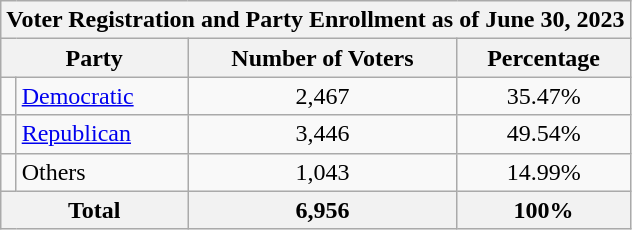<table class=wikitable>
<tr>
<th colspan = 6>Voter Registration and Party Enrollment as of June 30, 2023</th>
</tr>
<tr>
<th colspan = 2>Party</th>
<th>Number of Voters</th>
<th>Percentage</th>
</tr>
<tr>
<td></td>
<td><a href='#'>Democratic</a></td>
<td align = center>2,467</td>
<td align = center>35.47%</td>
</tr>
<tr>
<td></td>
<td><a href='#'>Republican</a></td>
<td align = center>3,446</td>
<td align = center>49.54%</td>
</tr>
<tr>
<td></td>
<td>Others</td>
<td align = center>1,043</td>
<td align = center>14.99%</td>
</tr>
<tr>
<th colspan = 2>Total</th>
<th align = center>6,956</th>
<th align = center>100%</th>
</tr>
</table>
